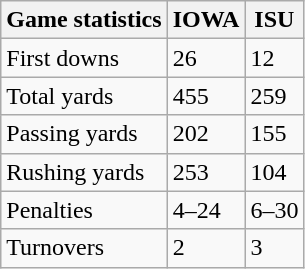<table class="wikitable">
<tr>
<th>Game statistics</th>
<th>IOWA</th>
<th>ISU</th>
</tr>
<tr>
<td>First downs</td>
<td>26</td>
<td>12</td>
</tr>
<tr>
<td>Total yards</td>
<td>455</td>
<td>259</td>
</tr>
<tr>
<td>Passing yards</td>
<td>202</td>
<td>155</td>
</tr>
<tr>
<td>Rushing yards</td>
<td>253</td>
<td>104</td>
</tr>
<tr>
<td>Penalties</td>
<td>4–24</td>
<td>6–30</td>
</tr>
<tr>
<td>Turnovers</td>
<td>2</td>
<td>3</td>
</tr>
</table>
